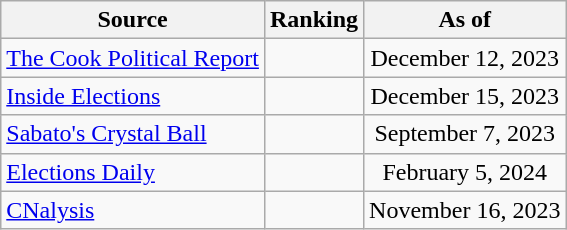<table class="wikitable" style="text-align:center">
<tr>
<th>Source</th>
<th>Ranking</th>
<th>As of</th>
</tr>
<tr>
<td align=left><a href='#'>The Cook Political Report</a></td>
<td></td>
<td>December 12, 2023</td>
</tr>
<tr>
<td align=left><a href='#'>Inside Elections</a></td>
<td></td>
<td>December 15, 2023</td>
</tr>
<tr>
<td align=left><a href='#'>Sabato's Crystal Ball</a></td>
<td></td>
<td>September 7, 2023</td>
</tr>
<tr>
<td align=left><a href='#'>Elections Daily</a></td>
<td></td>
<td>February 5, 2024</td>
</tr>
<tr>
<td align=left><a href='#'>CNalysis</a></td>
<td></td>
<td>November 16, 2023</td>
</tr>
</table>
